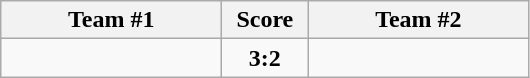<table class="wikitable" style="text-align:center;">
<tr>
<th width=140>Team #1</th>
<th width=50>Score</th>
<th width=140>Team #2</th>
</tr>
<tr>
<td style="text-align:right;"></td>
<td><strong>3:2</strong></td>
<td style="text-align:left;"></td>
</tr>
</table>
